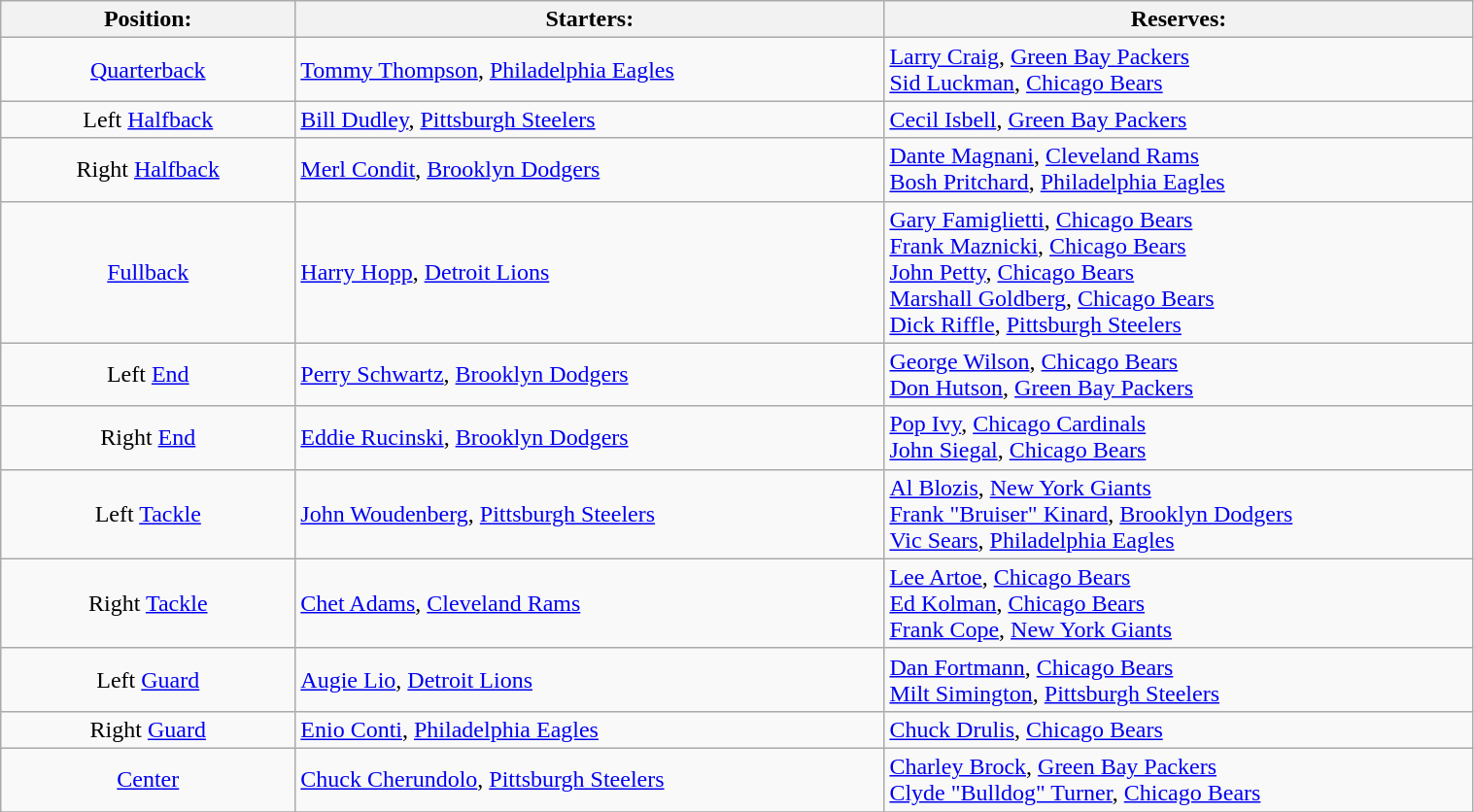<table class="wikitable" width=80%>
<tr>
<th width=20%>Position:</th>
<th width=40%>Starters:</th>
<th width=40%>Reserves:</th>
</tr>
<tr>
<td align=center><a href='#'>Quarterback</a></td>
<td><a href='#'>Tommy Thompson</a>, <a href='#'>Philadelphia Eagles</a></td>
<td><a href='#'>Larry Craig</a>, <a href='#'>Green Bay Packers</a><br><a href='#'>Sid Luckman</a>, <a href='#'>Chicago Bears</a></td>
</tr>
<tr>
<td align=center>Left <a href='#'>Halfback</a></td>
<td><a href='#'>Bill Dudley</a>, <a href='#'>Pittsburgh Steelers</a></td>
<td><a href='#'>Cecil Isbell</a>, <a href='#'>Green Bay Packers</a></td>
</tr>
<tr>
<td align=center>Right <a href='#'>Halfback</a></td>
<td><a href='#'>Merl Condit</a>, <a href='#'>Brooklyn Dodgers</a></td>
<td><a href='#'>Dante Magnani</a>, <a href='#'>Cleveland Rams</a><br><a href='#'>Bosh Pritchard</a>, <a href='#'>Philadelphia Eagles</a></td>
</tr>
<tr>
<td align=center><a href='#'>Fullback</a></td>
<td><a href='#'>Harry Hopp</a>, <a href='#'>Detroit Lions</a></td>
<td><a href='#'>Gary Famiglietti</a>, <a href='#'>Chicago Bears</a><br><a href='#'>Frank Maznicki</a>, <a href='#'>Chicago Bears</a><br><a href='#'>John Petty</a>, <a href='#'>Chicago Bears</a><br><a href='#'>Marshall Goldberg</a>, <a href='#'>Chicago Bears</a> <br><a href='#'>Dick Riffle</a>, <a href='#'>Pittsburgh Steelers</a></td>
</tr>
<tr>
<td align=center>Left <a href='#'>End</a></td>
<td><a href='#'>Perry Schwartz</a>, <a href='#'>Brooklyn Dodgers</a></td>
<td><a href='#'>George Wilson</a>, <a href='#'>Chicago Bears</a><br><a href='#'>Don Hutson</a>, <a href='#'>Green Bay Packers</a></td>
</tr>
<tr>
<td align=center>Right <a href='#'>End</a></td>
<td><a href='#'>Eddie Rucinski</a>, <a href='#'>Brooklyn Dodgers</a></td>
<td><a href='#'>Pop Ivy</a>, <a href='#'>Chicago Cardinals</a><br><a href='#'>John Siegal</a>, <a href='#'>Chicago Bears</a></td>
</tr>
<tr>
<td align=center>Left <a href='#'>Tackle</a></td>
<td><a href='#'>John Woudenberg</a>, <a href='#'>Pittsburgh Steelers</a></td>
<td><a href='#'>Al Blozis</a>, <a href='#'>New York Giants</a><br><a href='#'>Frank "Bruiser" Kinard</a>, <a href='#'>Brooklyn Dodgers</a><br><a href='#'>Vic Sears</a>, <a href='#'>Philadelphia Eagles</a></td>
</tr>
<tr>
<td align=center>Right <a href='#'>Tackle</a></td>
<td><a href='#'>Chet Adams</a>, <a href='#'>Cleveland Rams</a></td>
<td><a href='#'>Lee Artoe</a>, <a href='#'>Chicago Bears</a><br><a href='#'>Ed Kolman</a>, <a href='#'>Chicago Bears</a><br><a href='#'>Frank Cope</a>, <a href='#'>New York Giants</a></td>
</tr>
<tr>
<td align=center>Left <a href='#'>Guard</a></td>
<td><a href='#'>Augie Lio</a>, <a href='#'>Detroit Lions</a></td>
<td><a href='#'>Dan Fortmann</a>, <a href='#'>Chicago Bears</a><br><a href='#'>Milt Simington</a>, <a href='#'>Pittsburgh Steelers</a></td>
</tr>
<tr>
<td align=center>Right <a href='#'>Guard</a></td>
<td><a href='#'>Enio Conti</a>, <a href='#'>Philadelphia Eagles</a></td>
<td><a href='#'>Chuck Drulis</a>, <a href='#'>Chicago Bears</a></td>
</tr>
<tr>
<td align=center><a href='#'>Center</a></td>
<td><a href='#'>Chuck Cherundolo</a>, <a href='#'>Pittsburgh Steelers</a></td>
<td><a href='#'>Charley Brock</a>, <a href='#'>Green Bay Packers</a><br><a href='#'>Clyde "Bulldog" Turner</a>, <a href='#'>Chicago Bears</a></td>
</tr>
<tr>
</tr>
</table>
